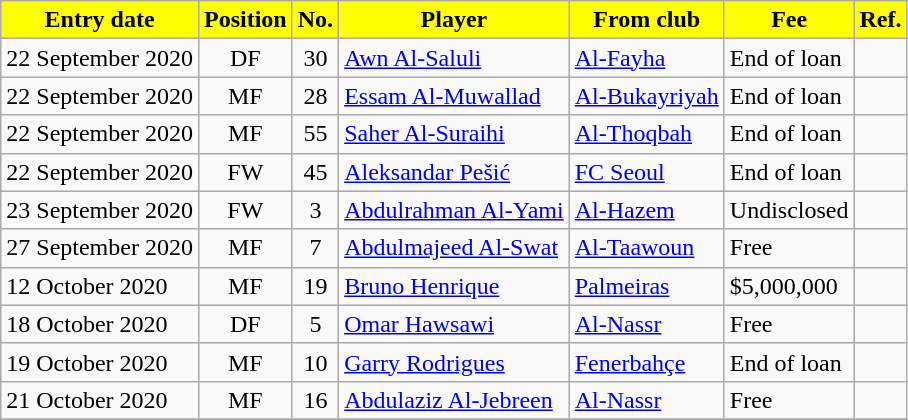<table class="wikitable sortable">
<tr>
<th style="background:yellow; color:black;"><strong>Entry date</strong></th>
<th style="background:yellow; color:black;"><strong>Position</strong></th>
<th style="background:yellow; color:black;"><strong>No.</strong></th>
<th style="background:yellow; color:black;"><strong>Player</strong></th>
<th style="background:yellow; color:black;"><strong>From club</strong></th>
<th style="background:yellow; color:black;"><strong>Fee</strong></th>
<th style="background:yellow; color:black;"><strong>Ref.</strong></th>
</tr>
<tr>
<td>22 September 2020</td>
<td style="text-align:center;">DF</td>
<td style="text-align:center;">30</td>
<td style="text-align:left;"> <a href='#'>Awn Al-Saluli</a></td>
<td style="text-align:left;"> <a href='#'>Al-Fayha</a></td>
<td>End of loan</td>
<td></td>
</tr>
<tr>
<td>22 September 2020</td>
<td style="text-align:center;">MF</td>
<td style="text-align:center;">28</td>
<td style="text-align:left;"> <a href='#'>Essam Al-Muwallad</a></td>
<td style="text-align:left;"> <a href='#'>Al-Bukayriyah</a></td>
<td>End of loan</td>
<td></td>
</tr>
<tr>
<td>22 September 2020</td>
<td style="text-align:center;">MF</td>
<td style="text-align:center;">55</td>
<td style="text-align:left;"> <a href='#'>Saher Al-Suraihi</a></td>
<td style="text-align:left;"> <a href='#'>Al-Thoqbah</a></td>
<td>End of loan</td>
<td></td>
</tr>
<tr>
<td>22 September 2020</td>
<td style="text-align:center;">FW</td>
<td style="text-align:center;">45</td>
<td style="text-align:left;"> <a href='#'>Aleksandar Pešić</a></td>
<td style="text-align:left;"> <a href='#'>FC Seoul</a></td>
<td>End of loan</td>
<td></td>
</tr>
<tr>
<td>23 September 2020</td>
<td style="text-align:center;">FW</td>
<td style="text-align:center;">3</td>
<td style="text-align:left;"> <a href='#'>Abdulrahman Al-Yami</a></td>
<td style="text-align:left;"> <a href='#'>Al-Hazem</a></td>
<td>Undisclosed</td>
<td></td>
</tr>
<tr>
<td>27 September 2020</td>
<td style="text-align:center;">MF</td>
<td style="text-align:center;">7</td>
<td style="text-align:left;"> <a href='#'>Abdulmajeed Al-Swat</a></td>
<td style="text-align:left;"> <a href='#'>Al-Taawoun</a></td>
<td>Free</td>
<td></td>
</tr>
<tr>
<td>12 October 2020</td>
<td style="text-align:center;">MF</td>
<td style="text-align:center;">19</td>
<td style="text-align:left;"> <a href='#'>Bruno Henrique</a></td>
<td style="text-align:left;"> <a href='#'>Palmeiras</a></td>
<td>$5,000,000</td>
<td></td>
</tr>
<tr>
<td>18 October 2020</td>
<td style="text-align:center;">DF</td>
<td style="text-align:center;">5</td>
<td style="text-align:left;"> <a href='#'>Omar Hawsawi</a></td>
<td style="text-align:left;"> <a href='#'>Al-Nassr</a></td>
<td>Free</td>
<td></td>
</tr>
<tr>
<td>19 October 2020</td>
<td style="text-align:center;">MF</td>
<td style="text-align:center;">10</td>
<td style="text-align:left;"> <a href='#'>Garry Rodrigues</a></td>
<td style="text-align:left;"> <a href='#'>Fenerbahçe</a></td>
<td>End of loan</td>
<td></td>
</tr>
<tr>
<td>21 October 2020</td>
<td style="text-align:center;">MF</td>
<td style="text-align:center;">16</td>
<td style="text-align:left;"> <a href='#'>Abdulaziz Al-Jebreen</a></td>
<td style="text-align:left;"> <a href='#'>Al-Nassr</a></td>
<td>Free</td>
<td></td>
</tr>
<tr>
</tr>
</table>
